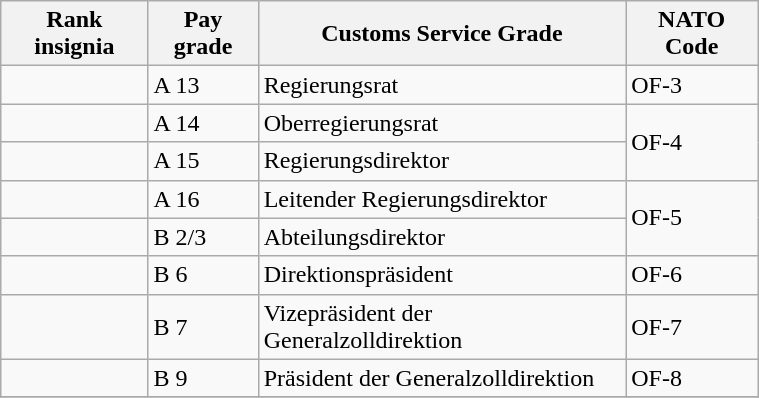<table class="wikitable" style = "width:40%;">
<tr>
<th>Rank insignia</th>
<th>Pay grade</th>
<th>Customs Service Grade</th>
<th>NATO Code</th>
</tr>
<tr>
<td></td>
<td>A 13</td>
<td>Regierungsrat</td>
<td>OF-3</td>
</tr>
<tr>
<td></td>
<td>A 14</td>
<td>Oberregierungsrat</td>
<td rowspan=2>OF-4</td>
</tr>
<tr>
<td></td>
<td>A 15</td>
<td>Regierungsdirektor</td>
</tr>
<tr>
<td></td>
<td>A 16</td>
<td>Leitender Regierungsdirektor</td>
<td rowspan=2>OF-5</td>
</tr>
<tr>
<td></td>
<td>B 2/3</td>
<td>Abteilungsdirektor</td>
</tr>
<tr>
<td></td>
<td>B 6</td>
<td>Direktionspräsident</td>
<td>OF-6</td>
</tr>
<tr>
<td></td>
<td>B 7</td>
<td>Vizepräsident der Generalzolldirektion</td>
<td>OF-7</td>
</tr>
<tr>
<td></td>
<td>B 9</td>
<td>Präsident der Generalzolldirektion</td>
<td>OF-8</td>
</tr>
<tr>
</tr>
</table>
